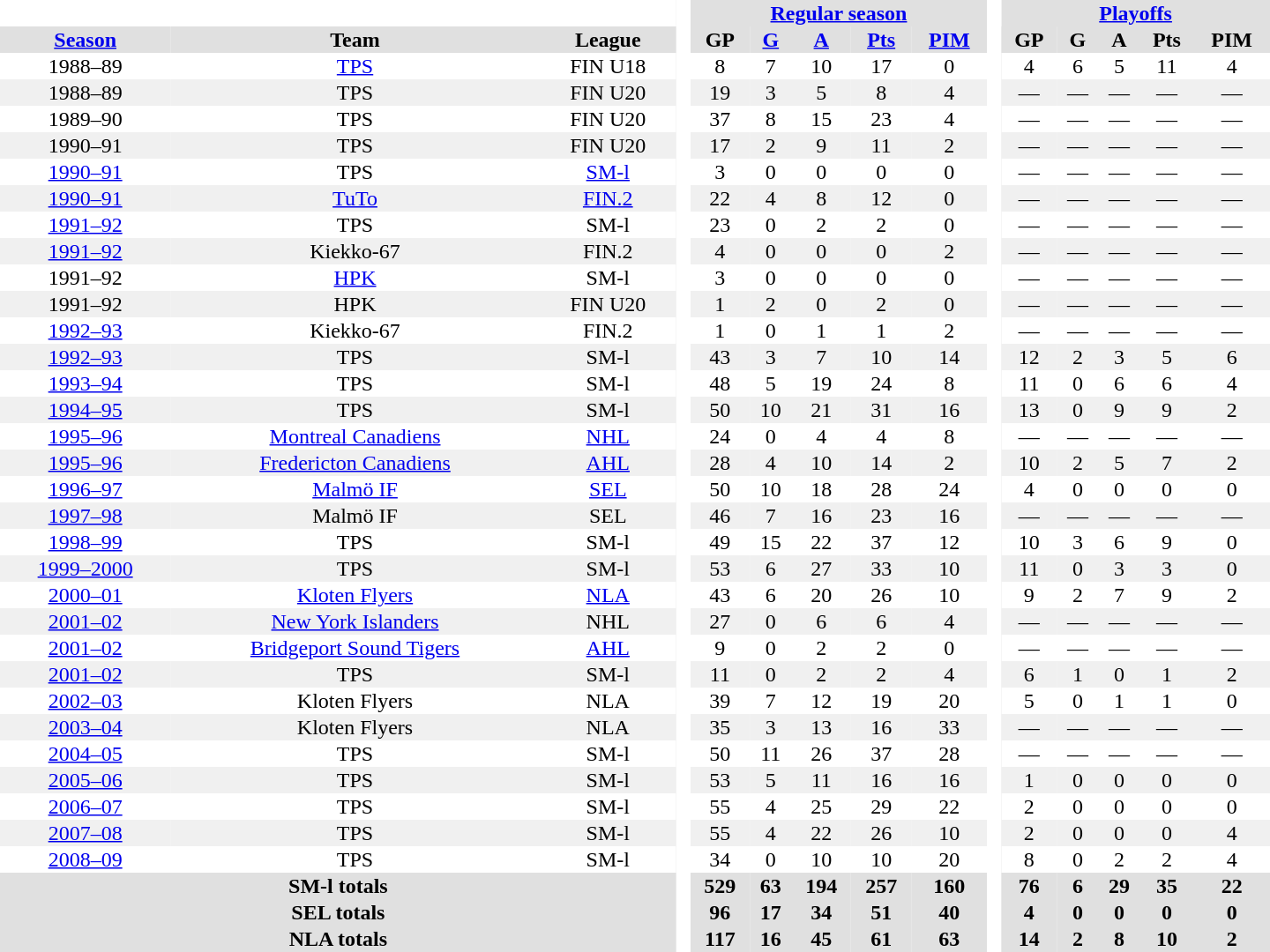<table border="0" cellpadding="1" cellspacing="0" style="text-align:center; width:60em">
<tr bgcolor="#e0e0e0">
<th colspan="3" bgcolor="#ffffff"> </th>
<th rowspan="99" bgcolor="#ffffff"> </th>
<th colspan="5"><a href='#'>Regular season</a></th>
<th rowspan="99" bgcolor="#ffffff"> </th>
<th colspan="5"><a href='#'>Playoffs</a></th>
</tr>
<tr bgcolor="#e0e0e0">
<th><a href='#'>Season</a></th>
<th>Team</th>
<th>League</th>
<th>GP</th>
<th><a href='#'>G</a></th>
<th><a href='#'>A</a></th>
<th><a href='#'>Pts</a></th>
<th><a href='#'>PIM</a></th>
<th>GP</th>
<th>G</th>
<th>A</th>
<th>Pts</th>
<th>PIM</th>
</tr>
<tr>
<td>1988–89</td>
<td><a href='#'>TPS</a></td>
<td>FIN U18</td>
<td>8</td>
<td>7</td>
<td>10</td>
<td>17</td>
<td>0</td>
<td>4</td>
<td>6</td>
<td>5</td>
<td>11</td>
<td>4</td>
</tr>
<tr bgcolor="#f0f0f0">
<td>1988–89</td>
<td>TPS</td>
<td>FIN U20</td>
<td>19</td>
<td>3</td>
<td>5</td>
<td>8</td>
<td>4</td>
<td>—</td>
<td>—</td>
<td>—</td>
<td>—</td>
<td>—</td>
</tr>
<tr>
<td>1989–90</td>
<td>TPS</td>
<td>FIN U20</td>
<td>37</td>
<td>8</td>
<td>15</td>
<td>23</td>
<td>4</td>
<td>—</td>
<td>—</td>
<td>—</td>
<td>—</td>
<td>—</td>
</tr>
<tr bgcolor="#f0f0f0">
<td>1990–91</td>
<td>TPS</td>
<td>FIN U20</td>
<td>17</td>
<td>2</td>
<td>9</td>
<td>11</td>
<td>2</td>
<td>—</td>
<td>—</td>
<td>—</td>
<td>—</td>
<td>—</td>
</tr>
<tr>
<td><a href='#'>1990–91</a></td>
<td>TPS</td>
<td><a href='#'>SM-l</a></td>
<td>3</td>
<td>0</td>
<td>0</td>
<td>0</td>
<td>0</td>
<td>—</td>
<td>—</td>
<td>—</td>
<td>—</td>
<td>—</td>
</tr>
<tr bgcolor="#f0f0f0">
<td><a href='#'>1990–91</a></td>
<td><a href='#'>TuTo</a></td>
<td><a href='#'>FIN.2</a></td>
<td>22</td>
<td>4</td>
<td>8</td>
<td>12</td>
<td>0</td>
<td>—</td>
<td>—</td>
<td>—</td>
<td>—</td>
<td>—</td>
</tr>
<tr>
<td><a href='#'>1991–92</a></td>
<td>TPS</td>
<td>SM-l</td>
<td>23</td>
<td>0</td>
<td>2</td>
<td>2</td>
<td>0</td>
<td>—</td>
<td>—</td>
<td>—</td>
<td>—</td>
<td>—</td>
</tr>
<tr bgcolor="#f0f0f0">
<td><a href='#'>1991–92</a></td>
<td>Kiekko-67</td>
<td>FIN.2</td>
<td>4</td>
<td>0</td>
<td>0</td>
<td>0</td>
<td>2</td>
<td>—</td>
<td>—</td>
<td>—</td>
<td>—</td>
<td>—</td>
</tr>
<tr>
<td>1991–92</td>
<td><a href='#'>HPK</a></td>
<td>SM-l</td>
<td>3</td>
<td>0</td>
<td>0</td>
<td>0</td>
<td>0</td>
<td>—</td>
<td>—</td>
<td>—</td>
<td>—</td>
<td>—</td>
</tr>
<tr bgcolor="#f0f0f0">
<td>1991–92</td>
<td>HPK</td>
<td>FIN U20</td>
<td>1</td>
<td>2</td>
<td>0</td>
<td>2</td>
<td>0</td>
<td>—</td>
<td>—</td>
<td>—</td>
<td>—</td>
<td>—</td>
</tr>
<tr>
<td><a href='#'>1992–93</a></td>
<td>Kiekko-67</td>
<td>FIN.2</td>
<td>1</td>
<td>0</td>
<td>1</td>
<td>1</td>
<td>2</td>
<td>—</td>
<td>—</td>
<td>—</td>
<td>—</td>
<td>—</td>
</tr>
<tr bgcolor="#f0f0f0">
<td><a href='#'>1992–93</a></td>
<td>TPS</td>
<td>SM-l</td>
<td>43</td>
<td>3</td>
<td>7</td>
<td>10</td>
<td>14</td>
<td>12</td>
<td>2</td>
<td>3</td>
<td>5</td>
<td>6</td>
</tr>
<tr>
<td><a href='#'>1993–94</a></td>
<td>TPS</td>
<td>SM-l</td>
<td>48</td>
<td>5</td>
<td>19</td>
<td>24</td>
<td>8</td>
<td>11</td>
<td>0</td>
<td>6</td>
<td>6</td>
<td>4</td>
</tr>
<tr bgcolor="#f0f0f0">
<td><a href='#'>1994–95</a></td>
<td>TPS</td>
<td>SM-l</td>
<td>50</td>
<td>10</td>
<td>21</td>
<td>31</td>
<td>16</td>
<td>13</td>
<td>0</td>
<td>9</td>
<td>9</td>
<td>2</td>
</tr>
<tr>
<td><a href='#'>1995–96</a></td>
<td><a href='#'>Montreal Canadiens</a></td>
<td><a href='#'>NHL</a></td>
<td>24</td>
<td>0</td>
<td>4</td>
<td>4</td>
<td>8</td>
<td>—</td>
<td>—</td>
<td>—</td>
<td>—</td>
<td>—</td>
</tr>
<tr bgcolor="#f0f0f0">
<td><a href='#'>1995–96</a></td>
<td><a href='#'>Fredericton Canadiens</a></td>
<td><a href='#'>AHL</a></td>
<td>28</td>
<td>4</td>
<td>10</td>
<td>14</td>
<td>2</td>
<td>10</td>
<td>2</td>
<td>5</td>
<td>7</td>
<td>2</td>
</tr>
<tr>
<td><a href='#'>1996–97</a></td>
<td><a href='#'>Malmö IF</a></td>
<td><a href='#'>SEL</a></td>
<td>50</td>
<td>10</td>
<td>18</td>
<td>28</td>
<td>24</td>
<td>4</td>
<td>0</td>
<td>0</td>
<td>0</td>
<td>0</td>
</tr>
<tr bgcolor="#f0f0f0">
<td><a href='#'>1997–98</a></td>
<td>Malmö IF</td>
<td>SEL</td>
<td>46</td>
<td>7</td>
<td>16</td>
<td>23</td>
<td>16</td>
<td>—</td>
<td>—</td>
<td>—</td>
<td>—</td>
<td>—</td>
</tr>
<tr>
<td><a href='#'>1998–99</a></td>
<td>TPS</td>
<td>SM-l</td>
<td>49</td>
<td>15</td>
<td>22</td>
<td>37</td>
<td>12</td>
<td>10</td>
<td>3</td>
<td>6</td>
<td>9</td>
<td>0</td>
</tr>
<tr bgcolor="#f0f0f0">
<td><a href='#'>1999–2000</a></td>
<td>TPS</td>
<td>SM-l</td>
<td>53</td>
<td>6</td>
<td>27</td>
<td>33</td>
<td>10</td>
<td>11</td>
<td>0</td>
<td>3</td>
<td>3</td>
<td>0</td>
</tr>
<tr>
<td><a href='#'>2000–01</a></td>
<td><a href='#'>Kloten Flyers</a></td>
<td><a href='#'>NLA</a></td>
<td>43</td>
<td>6</td>
<td>20</td>
<td>26</td>
<td>10</td>
<td>9</td>
<td>2</td>
<td>7</td>
<td>9</td>
<td>2</td>
</tr>
<tr bgcolor="#f0f0f0">
<td><a href='#'>2001–02</a></td>
<td><a href='#'>New York Islanders</a></td>
<td>NHL</td>
<td>27</td>
<td>0</td>
<td>6</td>
<td>6</td>
<td>4</td>
<td>—</td>
<td>—</td>
<td>—</td>
<td>—</td>
<td>—</td>
</tr>
<tr>
<td><a href='#'>2001–02</a></td>
<td><a href='#'>Bridgeport Sound Tigers</a></td>
<td><a href='#'>AHL</a></td>
<td>9</td>
<td>0</td>
<td>2</td>
<td>2</td>
<td>0</td>
<td>—</td>
<td>—</td>
<td>—</td>
<td>—</td>
<td>—</td>
</tr>
<tr bgcolor="#f0f0f0">
<td><a href='#'>2001–02</a></td>
<td>TPS</td>
<td>SM-l</td>
<td>11</td>
<td>0</td>
<td>2</td>
<td>2</td>
<td>4</td>
<td>6</td>
<td>1</td>
<td>0</td>
<td>1</td>
<td>2</td>
</tr>
<tr>
<td><a href='#'>2002–03</a></td>
<td>Kloten Flyers</td>
<td>NLA</td>
<td>39</td>
<td>7</td>
<td>12</td>
<td>19</td>
<td>20</td>
<td>5</td>
<td>0</td>
<td>1</td>
<td>1</td>
<td>0</td>
</tr>
<tr bgcolor="#f0f0f0">
<td><a href='#'>2003–04</a></td>
<td>Kloten Flyers</td>
<td>NLA</td>
<td>35</td>
<td>3</td>
<td>13</td>
<td>16</td>
<td>33</td>
<td>—</td>
<td>—</td>
<td>—</td>
<td>—</td>
<td>—</td>
</tr>
<tr>
<td><a href='#'>2004–05</a></td>
<td>TPS</td>
<td>SM-l</td>
<td>50</td>
<td>11</td>
<td>26</td>
<td>37</td>
<td>28</td>
<td>—</td>
<td>—</td>
<td>—</td>
<td>—</td>
<td>—</td>
</tr>
<tr bgcolor="#f0f0f0">
<td><a href='#'>2005–06</a></td>
<td>TPS</td>
<td>SM-l</td>
<td>53</td>
<td>5</td>
<td>11</td>
<td>16</td>
<td>16</td>
<td>1</td>
<td>0</td>
<td>0</td>
<td>0</td>
<td>0</td>
</tr>
<tr>
<td><a href='#'>2006–07</a></td>
<td>TPS</td>
<td>SM-l</td>
<td>55</td>
<td>4</td>
<td>25</td>
<td>29</td>
<td>22</td>
<td>2</td>
<td>0</td>
<td>0</td>
<td>0</td>
<td>0</td>
</tr>
<tr bgcolor="#f0f0f0">
<td><a href='#'>2007–08</a></td>
<td>TPS</td>
<td>SM-l</td>
<td>55</td>
<td>4</td>
<td>22</td>
<td>26</td>
<td>10</td>
<td>2</td>
<td>0</td>
<td>0</td>
<td>0</td>
<td>4</td>
</tr>
<tr>
<td><a href='#'>2008–09</a></td>
<td>TPS</td>
<td>SM-l</td>
<td>34</td>
<td>0</td>
<td>10</td>
<td>10</td>
<td>20</td>
<td>8</td>
<td>0</td>
<td>2</td>
<td>2</td>
<td>4</td>
</tr>
<tr bgcolor="#e0e0e0">
<th colspan="3">SM-l totals</th>
<th>529</th>
<th>63</th>
<th>194</th>
<th>257</th>
<th>160</th>
<th>76</th>
<th>6</th>
<th>29</th>
<th>35</th>
<th>22</th>
</tr>
<tr bgcolor="#e0e0e0">
<th colspan="3">SEL totals</th>
<th>96</th>
<th>17</th>
<th>34</th>
<th>51</th>
<th>40</th>
<th>4</th>
<th>0</th>
<th>0</th>
<th>0</th>
<th>0</th>
</tr>
<tr bgcolor="#e0e0e0">
<th colspan="3">NLA totals</th>
<th>117</th>
<th>16</th>
<th>45</th>
<th>61</th>
<th>63</th>
<th>14</th>
<th>2</th>
<th>8</th>
<th>10</th>
<th>2</th>
</tr>
</table>
